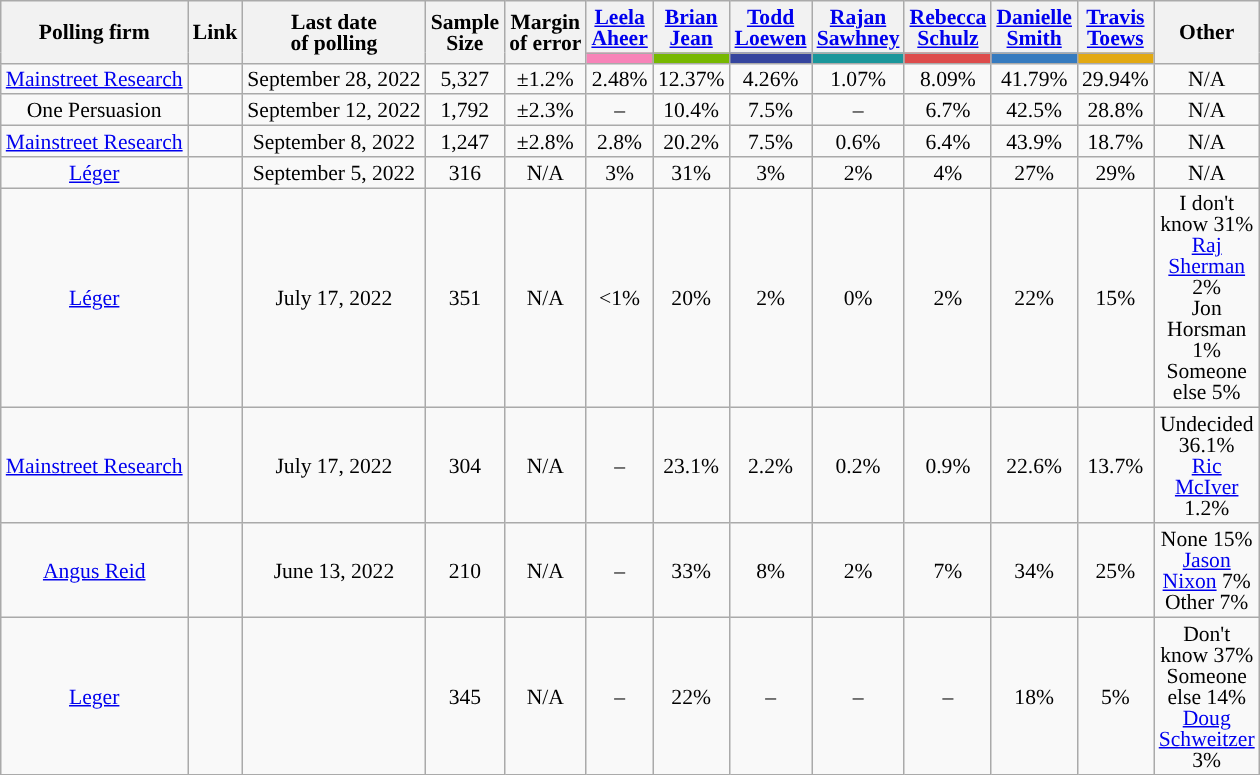<table class="wikitable sortable tpl-blanktable" style="text-align:center; line-height:14px;font-size:90%;">
<tr>
<th rowspan="2">Polling firm</th>
<th rowspan="2" class="unsortable">Link</th>
<th rowspan="2">Last date<br>of polling</th>
<th rowspan="2" class="unsortable">Sample<br>Size</th>
<th rowspan="2">Margin<br>of error</th>
<th style="width:25px;"><a href='#'>Leela Aheer</a></th>
<th style="width:25px;"><a href='#'>Brian Jean</a></th>
<th style="width:25px;"><a href='#'>Todd Loewen</a></th>
<th style="width:25px;"><a href='#'>Rajan Sawhney</a></th>
<th style="width:25px;"><a href='#'>Rebecca Schulz</a></th>
<th style="width:25px;"><a href='#'>Danielle Smith</a></th>
<th style="width:25px;"><a href='#'>Travis Toews</a></th>
<th rowspan="2" style="width:25px;">Other</th>
</tr>
<tr class="sorttop">
<th style="background-color:#f783b8;"></th>
<th style="background-color:#77b800;"></th>
<th style="background-color:#35459e;"></th>
<th style="background-color:#1b979b;"></th>
<th style="background-color:#dd4c4c;"></th>
<th style="background-color:#367bbf;"></th>
<th style="background-color:#e2a912;"></th>
</tr>
<tr>
<td><a href='#'>Mainstreet Research</a></td>
<td></td>
<td>September 28, 2022</td>
<td>5,327</td>
<td>±1.2%</td>
<td>2.48%</td>
<td>12.37%</td>
<td>4.26%</td>
<td>1.07%</td>
<td>8.09%</td>
<td>41.79%</td>
<td>29.94%</td>
<td>N/A</td>
</tr>
<tr>
<td>One Persuasion</td>
<td></td>
<td>September 12, 2022</td>
<td>1,792</td>
<td>±2.3%</td>
<td>–</td>
<td>10.4%</td>
<td>7.5%</td>
<td>–</td>
<td>6.7%</td>
<td>42.5%</td>
<td>28.8%</td>
<td>N/A</td>
</tr>
<tr>
<td><a href='#'>Mainstreet Research</a></td>
<td></td>
<td>September 8, 2022</td>
<td>1,247</td>
<td>±2.8%</td>
<td>2.8%</td>
<td>20.2%</td>
<td>7.5%</td>
<td>0.6%</td>
<td>6.4%</td>
<td>43.9%</td>
<td>18.7%</td>
<td>N/A</td>
</tr>
<tr>
<td><a href='#'>Léger</a></td>
<td></td>
<td>September 5, 2022</td>
<td>316</td>
<td>N/A</td>
<td>3%</td>
<td>31%</td>
<td>3%</td>
<td>2%</td>
<td>4%</td>
<td>27%</td>
<td>29%</td>
<td>N/A</td>
</tr>
<tr>
<td><a href='#'>Léger</a></td>
<td></td>
<td>July 17, 2022</td>
<td>351</td>
<td>N/A</td>
<td><1%</td>
<td>20%</td>
<td>2%</td>
<td>0%</td>
<td>2%</td>
<td>22%</td>
<td>15%</td>
<td>I don't know 31%<br><a href='#'>Raj Sherman</a> 2%<br>Jon Horsman 1%<br>Someone else 5%</td>
</tr>
<tr>
<td><a href='#'>Mainstreet Research</a></td>
<td></td>
<td>July 17, 2022</td>
<td>304</td>
<td>N/A</td>
<td>–</td>
<td>23.1%</td>
<td>2.2%</td>
<td>0.2%</td>
<td>0.9%</td>
<td>22.6%</td>
<td>13.7%</td>
<td>Undecided 36.1%<br><a href='#'>Ric McIver</a> 1.2%</td>
</tr>
<tr>
<td><a href='#'>Angus Reid</a></td>
<td></td>
<td>June 13, 2022</td>
<td>210</td>
<td>N/A</td>
<td>–</td>
<td>33%</td>
<td>8%</td>
<td>2%</td>
<td>7%</td>
<td>34%</td>
<td>25%</td>
<td>None 15%<br><a href='#'>Jason Nixon</a> 7%<br>Other 7%</td>
</tr>
<tr>
<td><a href='#'>Leger</a></td>
<td></td>
<td></td>
<td>345</td>
<td>N/A</td>
<td>–</td>
<td>22%</td>
<td>–</td>
<td>–</td>
<td>–</td>
<td>18%</td>
<td>5%</td>
<td>Don't know 37%<br>Someone else 14%<br><a href='#'>Doug Schweitzer</a> 3%</td>
</tr>
</table>
